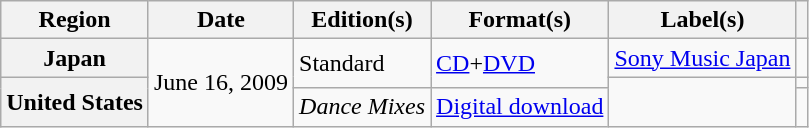<table class="wikitable plainrowheaders">
<tr>
<th scope="col">Region</th>
<th scope="col">Date</th>
<th scope="col">Edition(s)</th>
<th scope="col">Format(s)</th>
<th scope="col">Label(s)</th>
<th scope="col"></th>
</tr>
<tr>
<th scope="row">Japan</th>
<td rowspan="3">June 16, 2009</td>
<td rowspan="2">Standard</td>
<td rowspan="2"><a href='#'>CD</a>+<a href='#'>DVD</a></td>
<td><a href='#'>Sony Music Japan</a></td>
<td></td>
</tr>
<tr>
<th scope="row" rowspan="2">United States</th>
<td rowspan="2"></td>
<td></td>
</tr>
<tr>
<td><em>Dance Mixes</em></td>
<td><a href='#'>Digital download</a></td>
<td></td>
</tr>
</table>
